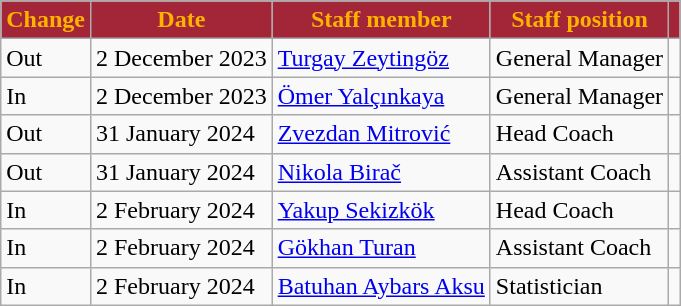<table class="wikitable">
<tr>
<th style="color:#FFB300; background:#A32638;">Change</th>
<th style="color:#FFB300; background:#A32638;">Date</th>
<th style="color:#FFB300; background:#A32638;">Staff member</th>
<th style="color:#FFB300; background:#A32638;">Staff position</th>
<th style="color:#FFB300; background:#A32638;"></th>
</tr>
<tr>
<td>Out</td>
<td>2 December 2023</td>
<td> <a href='#'>Turgay Zeytingöz</a></td>
<td>General Manager</td>
<td></td>
</tr>
<tr>
<td>In</td>
<td>2 December 2023</td>
<td> <a href='#'>Ömer Yalçınkaya</a></td>
<td>General Manager</td>
<td></td>
</tr>
<tr>
<td>Out</td>
<td>31 January 2024</td>
<td> <a href='#'>Zvezdan Mitrović</a></td>
<td>Head Coach</td>
<td></td>
</tr>
<tr>
<td>Out</td>
<td>31 January 2024</td>
<td> <a href='#'>Nikola Birač</a></td>
<td>Assistant Coach</td>
<td></td>
</tr>
<tr>
<td>In</td>
<td>2 February 2024</td>
<td> <a href='#'>Yakup Sekizkök</a></td>
<td>Head Coach</td>
<td></td>
</tr>
<tr>
<td>In</td>
<td>2 February 2024</td>
<td> <a href='#'>Gökhan Turan</a></td>
<td>Assistant Coach</td>
<td></td>
</tr>
<tr>
<td>In</td>
<td>2 February 2024</td>
<td> <a href='#'>Batuhan Aybars Aksu</a></td>
<td>Statistician</td>
<td></td>
</tr>
</table>
